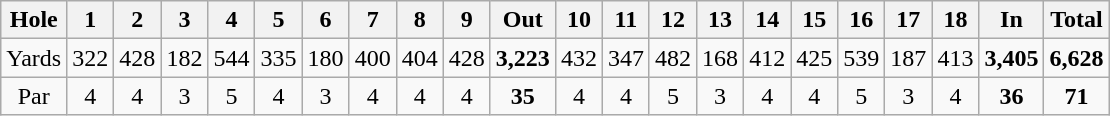<table class="wikitable" style="text-align:center">
<tr>
<th align="left">Hole</th>
<th>1</th>
<th>2</th>
<th>3</th>
<th>4</th>
<th>5</th>
<th>6</th>
<th>7</th>
<th>8</th>
<th>9</th>
<th>Out</th>
<th>10</th>
<th>11</th>
<th>12</th>
<th>13</th>
<th>14</th>
<th>15</th>
<th>16</th>
<th>17</th>
<th>18</th>
<th>In</th>
<th>Total</th>
</tr>
<tr>
<td align="center">Yards</td>
<td>322</td>
<td>428</td>
<td>182</td>
<td>544</td>
<td>335</td>
<td>180</td>
<td>400</td>
<td>404</td>
<td>428</td>
<td><strong>3,223</strong></td>
<td>432</td>
<td>347</td>
<td>482</td>
<td>168</td>
<td>412</td>
<td>425</td>
<td>539</td>
<td>187</td>
<td>413</td>
<td><strong>3,405</strong></td>
<td><strong>6,628</strong></td>
</tr>
<tr>
<td align="center">Par</td>
<td>4</td>
<td>4</td>
<td>3</td>
<td>5</td>
<td>4</td>
<td>3</td>
<td>4</td>
<td>4</td>
<td>4</td>
<td><strong>35</strong></td>
<td>4</td>
<td>4</td>
<td>5</td>
<td>3</td>
<td>4</td>
<td>4</td>
<td>5</td>
<td>3</td>
<td>4</td>
<td><strong>36</strong></td>
<td><strong>71</strong></td>
</tr>
</table>
